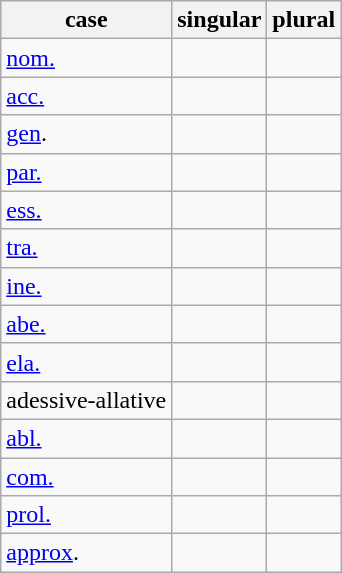<table class="wikitable">
<tr>
<th>case</th>
<th>singular</th>
<th>plural</th>
</tr>
<tr>
<td><a href='#'>nom.</a></td>
<td></td>
<td></td>
</tr>
<tr>
<td><a href='#'>acc.</a></td>
<td></td>
<td></td>
</tr>
<tr>
<td><a href='#'>gen</a>.</td>
<td></td>
<td></td>
</tr>
<tr>
<td><a href='#'>par.</a></td>
<td></td>
<td></td>
</tr>
<tr>
<td><a href='#'>ess.</a></td>
<td></td>
<td></td>
</tr>
<tr>
<td><a href='#'>tra.</a></td>
<td></td>
<td></td>
</tr>
<tr>
<td><a href='#'>ine.</a></td>
<td></td>
<td></td>
</tr>
<tr>
<td><a href='#'>abe.</a></td>
<td></td>
<td></td>
</tr>
<tr>
<td><a href='#'>ela.</a></td>
<td></td>
<td></td>
</tr>
<tr>
<td>adessive-allative</td>
<td></td>
<td></td>
</tr>
<tr>
<td><a href='#'>abl.</a></td>
<td></td>
<td></td>
</tr>
<tr>
<td><a href='#'>com.</a></td>
<td></td>
<td></td>
</tr>
<tr>
<td><a href='#'>prol.</a></td>
<td></td>
<td></td>
</tr>
<tr>
<td><a href='#'>approx</a>.</td>
<td></td>
<td></td>
</tr>
</table>
